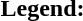<table class="toccolours" style="font-size:100%; white-space:nowrap;">
<tr>
<td><strong>Legend:</strong></td>
<td>      </td>
</tr>
<tr>
<td></td>
</tr>
<tr>
<td></td>
</tr>
</table>
